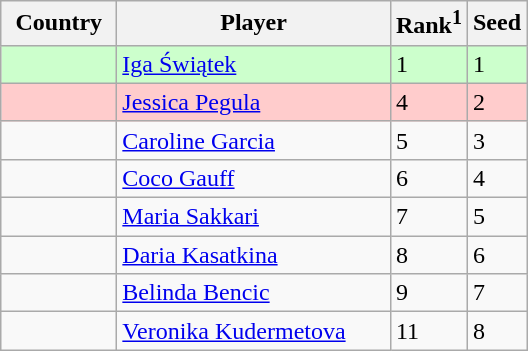<table class="sortable wikitable">
<tr>
<th width="70">Country</th>
<th width="175">Player</th>
<th>Rank<sup>1</sup></th>
<th>Seed</th>
</tr>
<tr style="background:#cfc;">
<td></td>
<td><a href='#'>Iga Świątek</a></td>
<td>1</td>
<td>1</td>
</tr>
<tr style="background:#fcc;">
<td></td>
<td><a href='#'>Jessica Pegula</a></td>
<td>4</td>
<td>2</td>
</tr>
<tr>
<td></td>
<td><a href='#'>Caroline Garcia</a></td>
<td>5</td>
<td>3</td>
</tr>
<tr>
<td></td>
<td><a href='#'>Coco Gauff</a></td>
<td>6</td>
<td>4</td>
</tr>
<tr>
<td></td>
<td><a href='#'>Maria Sakkari</a></td>
<td>7</td>
<td>5</td>
</tr>
<tr>
<td></td>
<td><a href='#'>Daria Kasatkina</a></td>
<td>8</td>
<td>6</td>
</tr>
<tr>
<td></td>
<td><a href='#'>Belinda Bencic</a></td>
<td>9</td>
<td>7</td>
</tr>
<tr>
<td></td>
<td><a href='#'>Veronika Kudermetova</a></td>
<td>11</td>
<td>8</td>
</tr>
</table>
